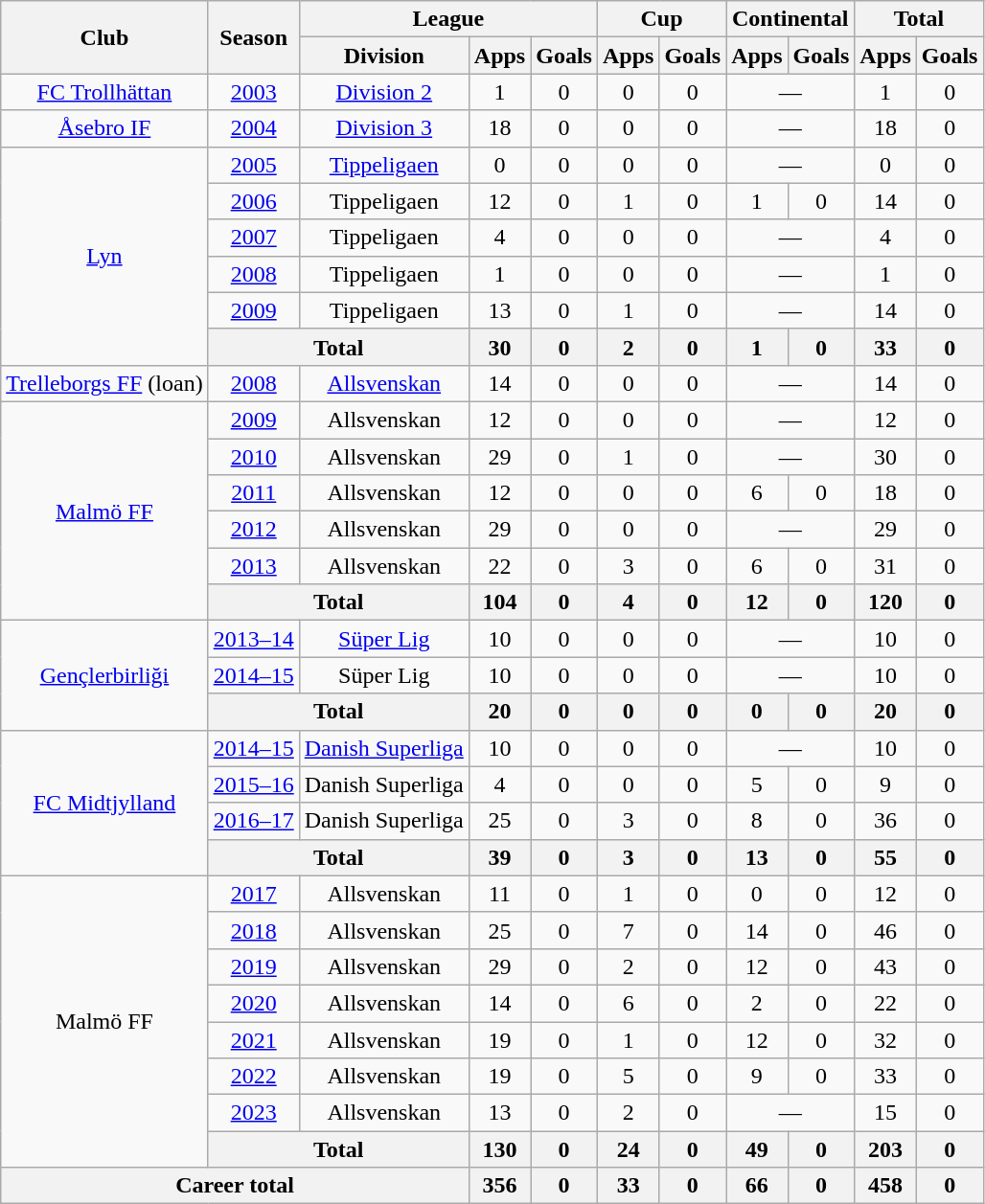<table class="wikitable" style="text-align:center">
<tr>
<th rowspan="2">Club</th>
<th rowspan="2">Season</th>
<th colspan="3">League</th>
<th colspan="2">Cup</th>
<th colspan="2">Continental</th>
<th colspan="2">Total</th>
</tr>
<tr>
<th>Division</th>
<th>Apps</th>
<th>Goals</th>
<th>Apps</th>
<th>Goals</th>
<th>Apps</th>
<th>Goals</th>
<th>Apps</th>
<th>Goals</th>
</tr>
<tr>
<td><a href='#'>FC Trollhättan</a></td>
<td><a href='#'>2003</a></td>
<td><a href='#'>Division 2</a></td>
<td>1</td>
<td>0</td>
<td>0</td>
<td>0</td>
<td colspan="2">—</td>
<td>1</td>
<td>0</td>
</tr>
<tr>
<td><a href='#'>Åsebro IF</a></td>
<td><a href='#'>2004</a></td>
<td><a href='#'>Division 3</a></td>
<td>18</td>
<td>0</td>
<td>0</td>
<td>0</td>
<td colspan="2">—</td>
<td>18</td>
<td>0</td>
</tr>
<tr>
<td rowspan="6"><a href='#'>Lyn</a></td>
<td><a href='#'>2005</a></td>
<td><a href='#'>Tippeligaen</a></td>
<td>0</td>
<td>0</td>
<td>0</td>
<td>0</td>
<td colspan="2">—</td>
<td>0</td>
<td>0</td>
</tr>
<tr>
<td><a href='#'>2006</a></td>
<td>Tippeligaen</td>
<td>12</td>
<td>0</td>
<td>1</td>
<td>0</td>
<td>1</td>
<td>0</td>
<td>14</td>
<td>0</td>
</tr>
<tr>
<td><a href='#'>2007</a></td>
<td>Tippeligaen</td>
<td>4</td>
<td>0</td>
<td>0</td>
<td>0</td>
<td colspan="2">—</td>
<td>4</td>
<td>0</td>
</tr>
<tr>
<td><a href='#'>2008</a></td>
<td>Tippeligaen</td>
<td>1</td>
<td>0</td>
<td>0</td>
<td>0</td>
<td colspan="2">—</td>
<td>1</td>
<td>0</td>
</tr>
<tr>
<td><a href='#'>2009</a></td>
<td>Tippeligaen</td>
<td>13</td>
<td>0</td>
<td>1</td>
<td>0</td>
<td colspan="2">—</td>
<td>14</td>
<td>0</td>
</tr>
<tr>
<th colspan="2">Total</th>
<th>30</th>
<th>0</th>
<th>2</th>
<th>0</th>
<th>1</th>
<th>0</th>
<th>33</th>
<th>0</th>
</tr>
<tr>
<td><a href='#'>Trelleborgs FF</a> (loan)</td>
<td><a href='#'>2008</a></td>
<td><a href='#'>Allsvenskan</a></td>
<td>14</td>
<td>0</td>
<td>0</td>
<td>0</td>
<td colspan="2">—</td>
<td>14</td>
<td>0</td>
</tr>
<tr>
<td rowspan="6"><a href='#'>Malmö FF</a></td>
<td><a href='#'>2009</a></td>
<td>Allsvenskan</td>
<td>12</td>
<td>0</td>
<td>0</td>
<td>0</td>
<td colspan="2">—</td>
<td>12</td>
<td>0</td>
</tr>
<tr>
<td><a href='#'>2010</a></td>
<td>Allsvenskan</td>
<td>29</td>
<td>0</td>
<td>1</td>
<td>0</td>
<td colspan="2">—</td>
<td>30</td>
<td>0</td>
</tr>
<tr>
<td><a href='#'>2011</a></td>
<td>Allsvenskan</td>
<td>12</td>
<td>0</td>
<td>0</td>
<td>0</td>
<td>6</td>
<td>0</td>
<td>18</td>
<td>0</td>
</tr>
<tr>
<td><a href='#'>2012</a></td>
<td>Allsvenskan</td>
<td>29</td>
<td>0</td>
<td>0</td>
<td>0</td>
<td colspan="2">—</td>
<td>29</td>
<td>0</td>
</tr>
<tr>
<td><a href='#'>2013</a></td>
<td>Allsvenskan</td>
<td>22</td>
<td>0</td>
<td>3</td>
<td>0</td>
<td>6</td>
<td>0</td>
<td>31</td>
<td>0</td>
</tr>
<tr>
<th colspan="2">Total</th>
<th>104</th>
<th>0</th>
<th>4</th>
<th>0</th>
<th>12</th>
<th>0</th>
<th>120</th>
<th>0</th>
</tr>
<tr>
<td rowspan="3"><a href='#'>Gençlerbirliği</a></td>
<td><a href='#'>2013–14</a></td>
<td><a href='#'>Süper Lig</a></td>
<td>10</td>
<td>0</td>
<td>0</td>
<td>0</td>
<td colspan="2">—</td>
<td>10</td>
<td>0</td>
</tr>
<tr>
<td><a href='#'>2014–15</a></td>
<td>Süper Lig</td>
<td>10</td>
<td>0</td>
<td>0</td>
<td>0</td>
<td colspan="2">—</td>
<td>10</td>
<td>0</td>
</tr>
<tr>
<th colspan="2">Total</th>
<th>20</th>
<th>0</th>
<th>0</th>
<th>0</th>
<th>0</th>
<th>0</th>
<th>20</th>
<th>0</th>
</tr>
<tr>
<td rowspan="4"><a href='#'>FC Midtjylland</a></td>
<td><a href='#'>2014–15</a></td>
<td><a href='#'>Danish Superliga</a></td>
<td>10</td>
<td>0</td>
<td>0</td>
<td>0</td>
<td colspan="2">—</td>
<td>10</td>
<td>0</td>
</tr>
<tr>
<td><a href='#'>2015–16</a></td>
<td>Danish Superliga</td>
<td>4</td>
<td>0</td>
<td>0</td>
<td>0</td>
<td>5</td>
<td>0</td>
<td>9</td>
<td>0</td>
</tr>
<tr>
<td><a href='#'>2016–17</a></td>
<td>Danish Superliga</td>
<td>25</td>
<td>0</td>
<td>3</td>
<td>0</td>
<td>8</td>
<td>0</td>
<td>36</td>
<td>0</td>
</tr>
<tr>
<th colspan="2">Total</th>
<th>39</th>
<th>0</th>
<th>3</th>
<th>0</th>
<th>13</th>
<th>0</th>
<th>55</th>
<th>0</th>
</tr>
<tr>
<td rowspan="8">Malmö FF</td>
<td><a href='#'>2017</a></td>
<td>Allsvenskan</td>
<td>11</td>
<td>0</td>
<td>1</td>
<td>0</td>
<td>0</td>
<td>0</td>
<td>12</td>
<td>0</td>
</tr>
<tr>
<td><a href='#'>2018</a></td>
<td>Allsvenskan</td>
<td>25</td>
<td>0</td>
<td>7</td>
<td>0</td>
<td>14</td>
<td>0</td>
<td>46</td>
<td>0</td>
</tr>
<tr>
<td><a href='#'>2019</a></td>
<td>Allsvenskan</td>
<td>29</td>
<td>0</td>
<td>2</td>
<td>0</td>
<td>12</td>
<td>0</td>
<td>43</td>
<td>0</td>
</tr>
<tr>
<td><a href='#'>2020</a></td>
<td>Allsvenskan</td>
<td>14</td>
<td>0</td>
<td>6</td>
<td>0</td>
<td>2</td>
<td>0</td>
<td>22</td>
<td>0</td>
</tr>
<tr>
<td><a href='#'>2021</a></td>
<td>Allsvenskan</td>
<td>19</td>
<td>0</td>
<td>1</td>
<td>0</td>
<td>12</td>
<td>0</td>
<td>32</td>
<td>0</td>
</tr>
<tr>
<td><a href='#'>2022</a></td>
<td>Allsvenskan</td>
<td>19</td>
<td>0</td>
<td>5</td>
<td>0</td>
<td>9</td>
<td>0</td>
<td>33</td>
<td>0</td>
</tr>
<tr>
<td><a href='#'>2023</a></td>
<td>Allsvenskan</td>
<td>13</td>
<td>0</td>
<td>2</td>
<td>0</td>
<td colspan="2">—</td>
<td>15</td>
<td>0</td>
</tr>
<tr>
<th colspan="2">Total</th>
<th>130</th>
<th>0</th>
<th>24</th>
<th>0</th>
<th>49</th>
<th>0</th>
<th>203</th>
<th>0</th>
</tr>
<tr>
<th colspan="3">Career total</th>
<th>356</th>
<th>0</th>
<th>33</th>
<th>0</th>
<th>66</th>
<th>0</th>
<th>458</th>
<th>0</th>
</tr>
</table>
